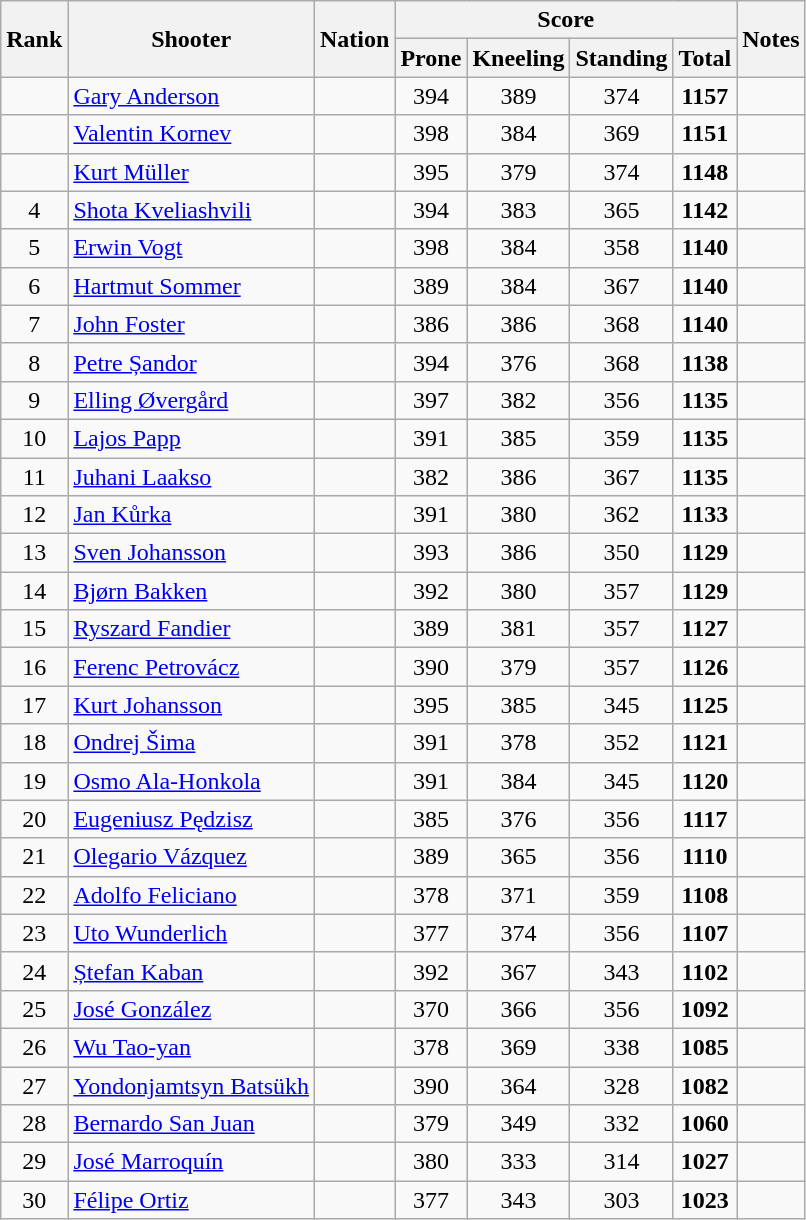<table class="wikitable sortable" style="text-align:center">
<tr>
<th rowspan=2>Rank</th>
<th rowspan=2>Shooter</th>
<th rowspan=2>Nation</th>
<th colspan=4>Score</th>
<th rowspan=2>Notes</th>
</tr>
<tr>
<th>Prone</th>
<th>Kneeling</th>
<th>Standing</th>
<th>Total</th>
</tr>
<tr>
<td></td>
<td align=left><a href='#'>Gary Anderson</a></td>
<td align=left></td>
<td>394</td>
<td>389</td>
<td>374</td>
<td><strong>1157</strong></td>
<td><strong></strong></td>
</tr>
<tr>
<td></td>
<td align=left><a href='#'>Valentin Kornev</a></td>
<td align=left></td>
<td>398</td>
<td>384</td>
<td>369</td>
<td><strong>1151</strong></td>
<td></td>
</tr>
<tr>
<td></td>
<td align=left><a href='#'>Kurt Müller</a></td>
<td align=left></td>
<td>395</td>
<td>379</td>
<td>374</td>
<td><strong>1148</strong></td>
<td></td>
</tr>
<tr>
<td>4</td>
<td align=left><a href='#'>Shota Kveliashvili</a></td>
<td align=left></td>
<td>394</td>
<td>383</td>
<td>365</td>
<td><strong>1142</strong></td>
<td></td>
</tr>
<tr>
<td>5</td>
<td align=left><a href='#'>Erwin Vogt</a></td>
<td align=left></td>
<td>398</td>
<td>384</td>
<td>358</td>
<td><strong>1140</strong></td>
<td></td>
</tr>
<tr>
<td>6</td>
<td align=left><a href='#'>Hartmut Sommer</a></td>
<td align=left></td>
<td>389</td>
<td>384</td>
<td>367</td>
<td><strong>1140</strong></td>
<td></td>
</tr>
<tr>
<td>7</td>
<td align=left><a href='#'>John Foster</a></td>
<td align=left></td>
<td>386</td>
<td>386</td>
<td>368</td>
<td><strong>1140</strong></td>
<td></td>
</tr>
<tr>
<td>8</td>
<td align=left><a href='#'>Petre Șandor</a></td>
<td align=left></td>
<td>394</td>
<td>376</td>
<td>368</td>
<td><strong>1138</strong></td>
<td></td>
</tr>
<tr>
<td>9</td>
<td align=left><a href='#'>Elling Øvergård</a></td>
<td align=left></td>
<td>397</td>
<td>382</td>
<td>356</td>
<td><strong>1135</strong></td>
<td></td>
</tr>
<tr>
<td>10</td>
<td align=left><a href='#'>Lajos Papp</a></td>
<td align=left></td>
<td>391</td>
<td>385</td>
<td>359</td>
<td><strong>1135</strong></td>
<td></td>
</tr>
<tr>
<td>11</td>
<td align=left><a href='#'>Juhani Laakso</a></td>
<td align=left></td>
<td>382</td>
<td>386</td>
<td>367</td>
<td><strong>1135</strong></td>
<td></td>
</tr>
<tr>
<td>12</td>
<td align=left><a href='#'>Jan Kůrka</a></td>
<td align=left></td>
<td>391</td>
<td>380</td>
<td>362</td>
<td><strong>1133</strong></td>
<td></td>
</tr>
<tr>
<td>13</td>
<td align=left><a href='#'>Sven Johansson</a></td>
<td align=left></td>
<td>393</td>
<td>386</td>
<td>350</td>
<td><strong>1129</strong></td>
<td></td>
</tr>
<tr>
<td>14</td>
<td align=left><a href='#'>Bjørn Bakken</a></td>
<td align=left></td>
<td>392</td>
<td>380</td>
<td>357</td>
<td><strong>1129</strong></td>
<td></td>
</tr>
<tr>
<td>15</td>
<td align=left><a href='#'>Ryszard Fandier</a></td>
<td align=left></td>
<td>389</td>
<td>381</td>
<td>357</td>
<td><strong>1127</strong></td>
<td></td>
</tr>
<tr>
<td>16</td>
<td align=left><a href='#'>Ferenc Petrovácz</a></td>
<td align=left></td>
<td>390</td>
<td>379</td>
<td>357</td>
<td><strong>1126</strong></td>
<td></td>
</tr>
<tr>
<td>17</td>
<td align=left><a href='#'>Kurt Johansson</a></td>
<td align=left></td>
<td>395</td>
<td>385</td>
<td>345</td>
<td><strong>1125</strong></td>
<td></td>
</tr>
<tr>
<td>18</td>
<td align=left><a href='#'>Ondrej Šima</a></td>
<td align=left></td>
<td>391</td>
<td>378</td>
<td>352</td>
<td><strong>1121</strong></td>
<td></td>
</tr>
<tr>
<td>19</td>
<td align=left><a href='#'>Osmo Ala-Honkola</a></td>
<td align=left></td>
<td>391</td>
<td>384</td>
<td>345</td>
<td><strong>1120</strong></td>
<td></td>
</tr>
<tr>
<td>20</td>
<td align=left><a href='#'>Eugeniusz Pędzisz</a></td>
<td align=left></td>
<td>385</td>
<td>376</td>
<td>356</td>
<td><strong>1117</strong></td>
<td></td>
</tr>
<tr>
<td>21</td>
<td align=left><a href='#'>Olegario Vázquez</a></td>
<td align=left></td>
<td>389</td>
<td>365</td>
<td>356</td>
<td><strong>1110</strong></td>
<td></td>
</tr>
<tr>
<td>22</td>
<td align=left><a href='#'>Adolfo Feliciano</a></td>
<td align=left></td>
<td>378</td>
<td>371</td>
<td>359</td>
<td><strong>1108</strong></td>
<td></td>
</tr>
<tr>
<td>23</td>
<td align=left><a href='#'>Uto Wunderlich</a></td>
<td align=left></td>
<td>377</td>
<td>374</td>
<td>356</td>
<td><strong>1107</strong></td>
<td></td>
</tr>
<tr>
<td>24</td>
<td align=left><a href='#'>Ștefan Kaban</a></td>
<td align=left></td>
<td>392</td>
<td>367</td>
<td>343</td>
<td><strong>1102</strong></td>
<td></td>
</tr>
<tr>
<td>25</td>
<td align=left><a href='#'>José González</a></td>
<td align=left></td>
<td>370</td>
<td>366</td>
<td>356</td>
<td><strong>1092</strong></td>
<td></td>
</tr>
<tr>
<td>26</td>
<td align=left><a href='#'>Wu Tao-yan</a></td>
<td align=left></td>
<td>378</td>
<td>369</td>
<td>338</td>
<td><strong>1085</strong></td>
<td></td>
</tr>
<tr>
<td>27</td>
<td align=left><a href='#'>Yondonjamtsyn Batsükh</a></td>
<td align=left></td>
<td>390</td>
<td>364</td>
<td>328</td>
<td><strong>1082</strong></td>
<td></td>
</tr>
<tr>
<td>28</td>
<td align=left><a href='#'>Bernardo San Juan</a></td>
<td align=left></td>
<td>379</td>
<td>349</td>
<td>332</td>
<td><strong>1060</strong></td>
<td></td>
</tr>
<tr>
<td>29</td>
<td align=left><a href='#'>José Marroquín</a></td>
<td align=left></td>
<td>380</td>
<td>333</td>
<td>314</td>
<td><strong>1027</strong></td>
<td></td>
</tr>
<tr>
<td>30</td>
<td align=left><a href='#'>Félipe Ortiz</a></td>
<td align=left></td>
<td>377</td>
<td>343</td>
<td>303</td>
<td><strong>1023</strong></td>
<td></td>
</tr>
</table>
